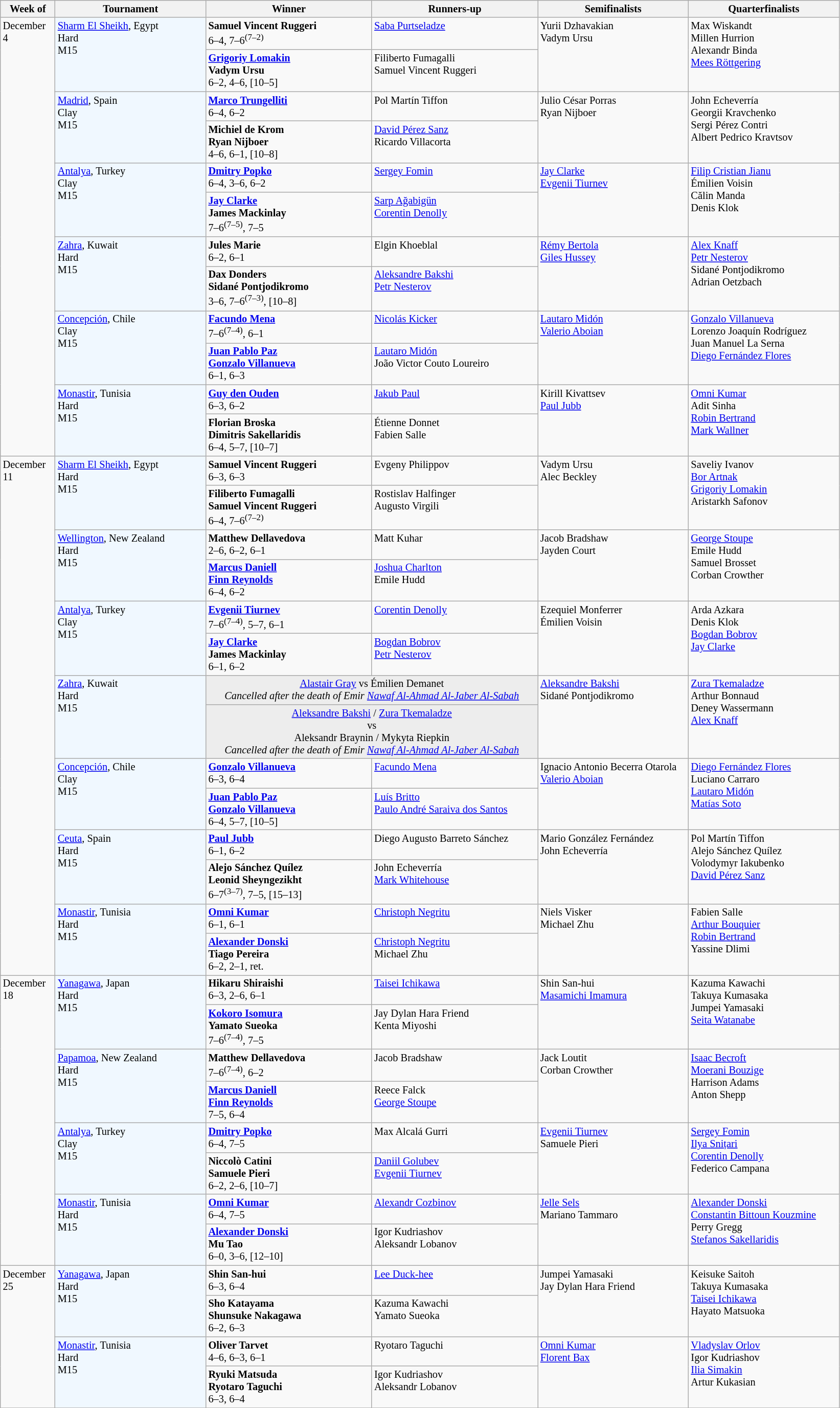<table class="wikitable" style="font-size:85%;">
<tr>
<th width="65">Week of</th>
<th style="width:190px;">Tournament</th>
<th style="width:210px;">Winner</th>
<th style="width:210px;">Runners-up</th>
<th style="width:190px;">Semifinalists</th>
<th style="width:190px;">Quarterfinalists</th>
</tr>
<tr style="vertical-align:top">
<td rowspan=12>December 4</td>
<td rowspan="2" style="background:#f0f8ff;"><a href='#'>Sharm El Sheikh</a>, Egypt <br> Hard <br> M15 <br> </td>
<td><strong> Samuel Vincent Ruggeri</strong> <br> 6–4, 7–6<sup>(7–2)</sup></td>
<td> <a href='#'>Saba Purtseladze</a></td>
<td rowspan=2> Yurii Dzhavakian <br>  Vadym Ursu</td>
<td rowspan=2> Max Wiskandt <br>  Millen Hurrion <br>  Alexandr Binda <br>  <a href='#'>Mees Röttgering</a></td>
</tr>
<tr style="vertical-align:top">
<td><strong> <a href='#'>Grigoriy Lomakin</a> <br>  Vadym Ursu</strong> <br> 6–2, 4–6, [10–5]</td>
<td> Filiberto Fumagalli<br> Samuel Vincent Ruggeri</td>
</tr>
<tr style="vertical-align:top">
<td rowspan="2" style="background:#f0f8ff;"><a href='#'>Madrid</a>, Spain <br> Clay <br> M15 <br> </td>
<td><strong> <a href='#'>Marco Trungelliti</a></strong> <br> 6–4, 6–2</td>
<td> Pol Martín Tiffon</td>
<td rowspan=2> Julio César Porras <br>  Ryan Nijboer</td>
<td rowspan=2> John Echeverría <br>  Georgii Kravchenko <br>  Sergi Pérez Contri <br>  Albert Pedrico Kravtsov</td>
</tr>
<tr style="vertical-align:top">
<td><strong> Michiel de Krom<br> Ryan Nijboer</strong> <br> 4–6, 6–1, [10–8]</td>
<td> <a href='#'>David Pérez Sanz</a><br> Ricardo Villacorta</td>
</tr>
<tr style="vertical-align:top">
<td rowspan="2" style="background:#f0f8ff;"><a href='#'>Antalya</a>, Turkey <br> Clay <br> M15 <br> </td>
<td><strong> <a href='#'>Dmitry Popko</a></strong> <br> 6–4, 3–6, 6–2</td>
<td> <a href='#'>Sergey Fomin</a></td>
<td rowspan=2> <a href='#'>Jay Clarke</a> <br>  <a href='#'>Evgenii Tiurnev</a></td>
<td rowspan=2> <a href='#'>Filip Cristian Jianu</a> <br>  Émilien Voisin <br>  Călin Manda <br>  Denis Klok</td>
</tr>
<tr style="vertical-align:top">
<td><strong> <a href='#'>Jay Clarke</a><br> James Mackinlay</strong> <br> 7–6<sup>(7–5)</sup>, 7–5</td>
<td> <a href='#'>Sarp Ağabigün</a><br> <a href='#'>Corentin Denolly</a></td>
</tr>
<tr style="vertical-align:top">
<td rowspan="2" style="background:#f0f8ff;"><a href='#'>Zahra</a>, Kuwait <br> Hard <br> M15 <br> </td>
<td><strong> Jules Marie</strong> <br> 6–2, 6–1</td>
<td> Elgin Khoeblal</td>
<td rowspan=2> <a href='#'>Rémy Bertola</a> <br>  <a href='#'>Giles Hussey</a></td>
<td rowspan=2> <a href='#'>Alex Knaff</a> <br>  <a href='#'>Petr Nesterov</a> <br>  Sidané Pontjodikromo <br>  Adrian Oetzbach</td>
</tr>
<tr style="vertical-align:top">
<td><strong> Dax Donders <br>  Sidané Pontjodikromo</strong> <br> 3–6, 7–6<sup>(7–3)</sup>, [10–8]</td>
<td> <a href='#'>Aleksandre Bakshi</a> <br>  <a href='#'>Petr Nesterov</a></td>
</tr>
<tr style="vertical-align:top">
<td rowspan="2" style="background:#f0f8ff;"><a href='#'>Concepción</a>, Chile <br> Clay <br> M15 <br> </td>
<td><strong> <a href='#'>Facundo Mena</a></strong> <br> 7–6<sup>(7–4)</sup>, 6–1</td>
<td> <a href='#'>Nicolás Kicker</a></td>
<td rowspan=2> <a href='#'>Lautaro Midón</a> <br>  <a href='#'>Valerio Aboian</a></td>
<td rowspan=2> <a href='#'>Gonzalo Villanueva</a> <br>  Lorenzo Joaquín Rodríguez <br>  Juan Manuel La Serna <br>  <a href='#'>Diego Fernández Flores</a></td>
</tr>
<tr style="vertical-align:top">
<td><strong> <a href='#'>Juan Pablo Paz</a><br> <a href='#'>Gonzalo Villanueva</a></strong> <br> 6–1, 6–3</td>
<td> <a href='#'>Lautaro Midón</a> <br>  João Victor Couto Loureiro</td>
</tr>
<tr style="vertical-align:top">
<td rowspan="2" style="background:#f0f8ff;"><a href='#'>Monastir</a>, Tunisia <br> Hard <br> M15 <br> </td>
<td><strong> <a href='#'>Guy den Ouden</a></strong> <br> 6–3, 6–2</td>
<td> <a href='#'>Jakub Paul</a></td>
<td rowspan=2> Kirill Kivattsev <br>  <a href='#'>Paul Jubb</a></td>
<td rowspan=2> <a href='#'>Omni Kumar</a> <br>  Adit Sinha <br>  <a href='#'>Robin Bertrand</a> <br>  <a href='#'>Mark Wallner</a></td>
</tr>
<tr style="vertical-align:top">
<td><strong> Florian Broska<br> Dimitris Sakellaridis</strong> <br> 6–4, 5–7, [10–7]</td>
<td> Étienne Donnet <br>  Fabien Salle</td>
</tr>
<tr style="vertical-align:top">
<td rowspan=14>December 11</td>
<td rowspan="2" style="background:#f0f8ff;"><a href='#'>Sharm El Sheikh</a>, Egypt <br> Hard <br> M15 <br> </td>
<td><strong> Samuel Vincent Ruggeri</strong> <br> 6–3, 6–3</td>
<td> Evgeny Philippov</td>
<td rowspan=2> Vadym Ursu <br>  Alec Beckley</td>
<td rowspan=2> Saveliy Ivanov <br>  <a href='#'>Bor Artnak</a> <br>  <a href='#'>Grigoriy Lomakin</a> <br>  Aristarkh Safonov</td>
</tr>
<tr style="vertical-align:top">
<td><strong> Filiberto Fumagalli<br> Samuel Vincent Ruggeri</strong> <br> 6–4, 7–6<sup>(7–2)</sup></td>
<td> Rostislav Halfinger<br> Augusto Virgili</td>
</tr>
<tr style="vertical-align:top">
<td rowspan="2" style="background:#f0f8ff;"><a href='#'>Wellington</a>, New Zealand <br> Hard <br> M15 <br> </td>
<td><strong> Matthew Dellavedova</strong> <br> 2–6, 6–2, 6–1</td>
<td> Matt Kuhar</td>
<td rowspan=2> Jacob Bradshaw <br>  Jayden Court</td>
<td rowspan=2> <a href='#'>George Stoupe</a> <br>  Emile Hudd <br>  Samuel Brosset <br>  Corban Crowther</td>
</tr>
<tr style="vertical-align:top">
<td><strong> <a href='#'>Marcus Daniell</a><br> <a href='#'>Finn Reynolds</a></strong> <br> 6–4, 6–2</td>
<td> <a href='#'>Joshua Charlton</a><br> Emile Hudd</td>
</tr>
<tr style="vertical-align:top">
<td rowspan="2" style="background:#f0f8ff;"><a href='#'>Antalya</a>, Turkey <br> Clay <br> M15 <br> </td>
<td><strong> <a href='#'>Evgenii Tiurnev</a></strong> <br> 7–6<sup>(7–4)</sup>, 5–7, 6–1</td>
<td> <a href='#'>Corentin Denolly</a></td>
<td rowspan=2> Ezequiel Monferrer <br>  Émilien Voisin</td>
<td rowspan=2> Arda Azkara <br>  Denis Klok <br>  <a href='#'>Bogdan Bobrov</a> <br>  <a href='#'>Jay Clarke</a></td>
</tr>
<tr style="vertical-align:top">
<td><strong> <a href='#'>Jay Clarke</a><br> James Mackinlay</strong> <br> 6–1, 6–2</td>
<td> <a href='#'>Bogdan Bobrov</a> <br>  <a href='#'>Petr Nesterov</a></td>
</tr>
<tr style="vertical-align:top">
<td rowspan="2" style="background:#f0f8ff;"><a href='#'>Zahra</a>, Kuwait <br> Hard <br> M15 <br> </td>
<td colspan=2 style="text-align:center; background:#ededed;"> <a href='#'>Alastair Gray</a> vs  Émilien Demanet <br> <em>Cancelled after the death of Emir <a href='#'>Nawaf Al-Ahmad Al-Jaber Al-Sabah</a></em></td>
<td rowspan=2> <a href='#'>Aleksandre Bakshi</a> <br>  Sidané Pontjodikromo</td>
<td rowspan=2> <a href='#'>Zura Tkemaladze</a> <br>  Arthur Bonnaud <br>  Deney Wassermann <br>  <a href='#'>Alex Knaff</a></td>
</tr>
<tr style="vertical-align:top">
<td colspan=2 style="text-align:center; background:#ededed;"> <a href='#'>Aleksandre Bakshi</a> /  <a href='#'>Zura Tkemaladze</a> <br> vs <br>  Aleksandr Braynin /  Mykyta Riepkin <br> <em>Cancelled after the death of Emir <a href='#'>Nawaf Al-Ahmad Al-Jaber Al-Sabah</a></em></td>
</tr>
<tr style="vertical-align:top">
<td rowspan="2" style="background:#f0f8ff;"><a href='#'>Concepción</a>, Chile <br> Clay <br> M15 <br> </td>
<td><strong> <a href='#'>Gonzalo Villanueva</a></strong> <br> 6–3, 6–4</td>
<td> <a href='#'>Facundo Mena</a></td>
<td rowspan=2> Ignacio Antonio Becerra Otarola <br>  <a href='#'>Valerio Aboian</a></td>
<td rowspan=2> <a href='#'>Diego Fernández Flores</a> <br>  Luciano Carraro <br>  <a href='#'>Lautaro Midón</a> <br>  <a href='#'>Matías Soto</a></td>
</tr>
<tr style="vertical-align:top">
<td><strong> <a href='#'>Juan Pablo Paz</a><br> <a href='#'>Gonzalo Villanueva</a></strong> <br> 6–4, 5–7, [10–5]</td>
<td> <a href='#'>Luís Britto</a><br> <a href='#'>Paulo André Saraiva dos Santos</a></td>
</tr>
<tr style="vertical-align:top">
<td rowspan="2" style="background:#f0f8ff;"><a href='#'>Ceuta</a>, Spain <br> Hard <br> M15 <br> </td>
<td><strong> <a href='#'>Paul Jubb</a></strong> <br> 6–1, 6–2</td>
<td> Diego Augusto Barreto Sánchez</td>
<td rowspan=2> Mario González Fernández <br>  John Echeverría</td>
<td rowspan=2> Pol Martín Tiffon <br>  Alejo Sánchez Quílez <br>  Volodymyr Iakubenko <br>  <a href='#'>David Pérez Sanz</a></td>
</tr>
<tr style="vertical-align:top">
<td><strong> Alejo Sánchez Quílez<br> Leonid Sheyngezikht</strong> <br> 6–7<sup>(3–7)</sup>, 7–5, [15–13]</td>
<td> John Echeverría <br>  <a href='#'>Mark Whitehouse</a></td>
</tr>
<tr style="vertical-align:top">
<td rowspan="2" style="background:#f0f8ff;"><a href='#'>Monastir</a>, Tunisia <br> Hard <br> M15 <br> </td>
<td><strong> <a href='#'>Omni Kumar</a></strong> <br> 6–1, 6–1</td>
<td> <a href='#'>Christoph Negritu</a></td>
<td rowspan=2> Niels Visker <br>  Michael Zhu</td>
<td rowspan=2> Fabien Salle <br>  <a href='#'>Arthur Bouquier</a> <br>  <a href='#'>Robin Bertrand</a> <br>  Yassine Dlimi</td>
</tr>
<tr style="vertical-align:top">
<td><strong> <a href='#'>Alexander Donski</a><br> Tiago Pereira</strong> <br> 6–2, 2–1, ret.</td>
<td> <a href='#'>Christoph Negritu</a> <br>  Michael Zhu</td>
</tr>
<tr style="vertical-align:top">
<td rowspan=8>December 18</td>
<td rowspan="2" style="background:#f0f8ff;"><a href='#'>Yanagawa</a>, Japan <br> Hard <br> M15 <br> </td>
<td><strong> Hikaru Shiraishi</strong> <br> 6–3, 2–6, 6–1</td>
<td> <a href='#'>Taisei Ichikawa</a></td>
<td rowspan=2> Shin San-hui <br>  <a href='#'>Masamichi Imamura</a></td>
<td rowspan=2> Kazuma Kawachi <br>  Takuya Kumasaka <br>  Jumpei Yamasaki <br>  <a href='#'>Seita Watanabe</a></td>
</tr>
<tr style="vertical-align:top">
<td><strong> <a href='#'>Kokoro Isomura</a><br> Yamato Sueoka</strong> <br> 7–6<sup>(7–4)</sup>, 7–5</td>
<td> Jay Dylan Hara Friend <br>  Kenta Miyoshi</td>
</tr>
<tr style="vertical-align:top">
<td rowspan="2" style="background:#f0f8ff;"><a href='#'>Papamoa</a>, New Zealand <br> Hard <br> M15 <br> </td>
<td><strong> Matthew Dellavedova</strong> <br> 7–6<sup>(7–4)</sup>, 6–2</td>
<td> Jacob Bradshaw</td>
<td rowspan=2> Jack Loutit <br>  Corban Crowther</td>
<td rowspan=2> <a href='#'>Isaac Becroft</a> <br>  <a href='#'>Moerani Bouzige</a> <br>  Harrison Adams <br>  Anton Shepp</td>
</tr>
<tr style="vertical-align:top">
<td><strong> <a href='#'>Marcus Daniell</a> <br>  <a href='#'>Finn Reynolds</a></strong> <br> 7–5, 6–4</td>
<td> Reece Falck <br>  <a href='#'>George Stoupe</a></td>
</tr>
<tr style="vertical-align:top">
<td rowspan="2" style="background:#f0f8ff;"><a href='#'>Antalya</a>, Turkey <br> Clay <br> M15 <br> </td>
<td><strong> <a href='#'>Dmitry Popko</a></strong> <br> 6–4, 7–5</td>
<td> Max Alcalá Gurri</td>
<td rowspan=2> <a href='#'>Evgenii Tiurnev</a> <br>  Samuele Pieri</td>
<td rowspan=2> <a href='#'>Sergey Fomin</a> <br>  <a href='#'>Ilya Snițari</a> <br>  <a href='#'>Corentin Denolly</a> <br>  Federico Campana</td>
</tr>
<tr style="vertical-align:top">
<td><strong> Niccolò Catini <br>  Samuele Pieri</strong> <br> 6–2, 2–6, [10–7]</td>
<td> <a href='#'>Daniil Golubev</a> <br>  <a href='#'>Evgenii Tiurnev</a></td>
</tr>
<tr style="vertical-align:top">
<td rowspan="2" style="background:#f0f8ff;"><a href='#'>Monastir</a>, Tunisia <br> Hard <br> M15 <br> </td>
<td><strong> <a href='#'>Omni Kumar</a></strong> <br> 6–4, 7–5</td>
<td> <a href='#'>Alexandr Cozbinov</a></td>
<td rowspan=2> <a href='#'>Jelle Sels</a> <br>  Mariano Tammaro</td>
<td rowspan=2> <a href='#'>Alexander Donski</a> <br>  <a href='#'>Constantin Bittoun Kouzmine</a> <br>  Perry Gregg <br>  <a href='#'>Stefanos Sakellaridis</a></td>
</tr>
<tr style="vertical-align:top">
<td><strong> <a href='#'>Alexander Donski</a> <br>  Mu Tao</strong> <br> 6–0, 3–6, [12–10]</td>
<td> Igor Kudriashov<br> Aleksandr Lobanov</td>
</tr>
<tr style="vertical-align:top">
<td rowspan=4>December 25</td>
<td rowspan="2" style="background:#f0f8ff;"><a href='#'>Yanagawa</a>, Japan <br> Hard <br> M15 <br> </td>
<td><strong> Shin San-hui</strong> <br> 6–3, 6–4</td>
<td> <a href='#'>Lee Duck-hee</a></td>
<td rowspan=2> Jumpei Yamasaki <br>  Jay Dylan Hara Friend</td>
<td rowspan=2> Keisuke Saitoh <br>  Takuya Kumasaka <br>  <a href='#'>Taisei Ichikawa</a> <br>  Hayato Matsuoka</td>
</tr>
<tr style="vertical-align:top">
<td><strong> Sho Katayama<br> Shunsuke Nakagawa</strong> <br> 6–2, 6–3</td>
<td> Kazuma Kawachi<br> Yamato Sueoka</td>
</tr>
<tr style="vertical-align:top">
<td rowspan="2" style="background:#f0f8ff;"><a href='#'>Monastir</a>, Tunisia <br> Hard <br> M15 <br> </td>
<td><strong> Oliver Tarvet</strong> <br> 4–6, 6–3, 6–1</td>
<td> Ryotaro Taguchi</td>
<td rowspan=2> <a href='#'>Omni Kumar</a> <br>  <a href='#'>Florent Bax</a></td>
<td rowspan=2> <a href='#'>Vladyslav Orlov</a> <br>  Igor Kudriashov <br>  <a href='#'>Ilia Simakin</a> <br>  Artur Kukasian</td>
</tr>
<tr style="vertical-align:top">
<td><strong> Ryuki Matsuda<br> Ryotaro Taguchi</strong> <br> 6–3, 6–4</td>
<td> Igor Kudriashov<br> Aleksandr Lobanov</td>
</tr>
<tr style="vertical-align:top">
</tr>
</table>
